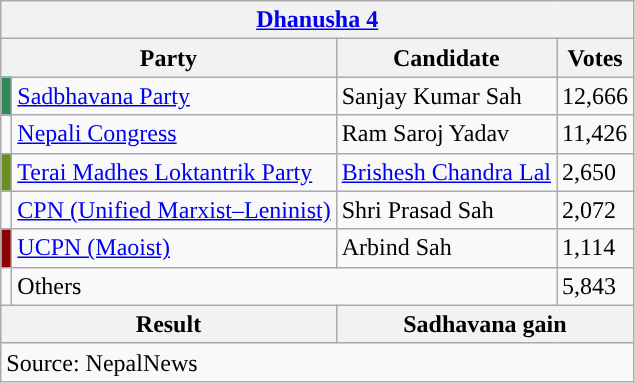<table class="wikitable">
<tr>
<th colspan="4"><a href='#'>Dhanusha 4</a></th>
</tr>
<tr>
<th colspan="2">Party</th>
<th>Candidate</th>
<th>Votes</th>
</tr>
<tr>
<td style="background-color:seagreen"></td>
<td><a href='#'>Sadbhavana Party</a></td>
<td>Sanjay Kumar Sah</td>
<td>12,666</td>
</tr>
<tr>
<td style="background-color:"></td>
<td><a href='#'>Nepali Congress</a></td>
<td>Ram Saroj Yadav</td>
<td>11,426</td>
</tr>
<tr>
<td style="background-color:olivedrab"></td>
<td><a href='#'>Terai Madhes Loktantrik Party</a></td>
<td><a href='#'>Brishesh Chandra Lal</a></td>
<td>2,650</td>
</tr>
<tr>
<td style="background-color:"></td>
<td><a href='#'>CPN (Unified Marxist–Leninist)</a></td>
<td>Shri Prasad Sah</td>
<td>2,072</td>
</tr>
<tr>
<td style="background-color:darkred"></td>
<td><a href='#'>UCPN (Maoist)</a></td>
<td>Arbind Sah</td>
<td>1,114</td>
</tr>
<tr>
<td></td>
<td colspan="2">Others</td>
<td>5,843</td>
</tr>
<tr>
<th colspan="2">Result</th>
<th colspan="2">Sadhavana gain</th>
</tr>
<tr>
<td colspan="4">Source: NepalNews</td>
</tr>
</table>
